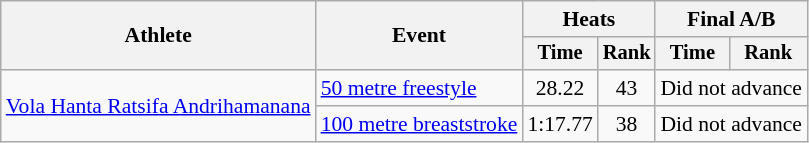<table class="wikitable" style="font-size:90%">
<tr>
<th rowspan="2">Athlete</th>
<th rowspan="2">Event</th>
<th colspan=2>Heats</th>
<th colspan=2>Final A/B</th>
</tr>
<tr style="font-size:95%">
<th>Time</th>
<th>Rank</th>
<th>Time</th>
<th>Rank</th>
</tr>
<tr align=center>
<td align=left rowspan=2><a href='#'>Vola Hanta Ratsifa Andrihamanana</a></td>
<td align=left><a href='#'>50 metre freestyle</a></td>
<td>28.22</td>
<td>43</td>
<td colspan=2>Did not advance</td>
</tr>
<tr align=center>
<td align=left><a href='#'>100 metre breaststroke</a></td>
<td>1:17.77</td>
<td>38</td>
<td colspan=2>Did not advance</td>
</tr>
</table>
